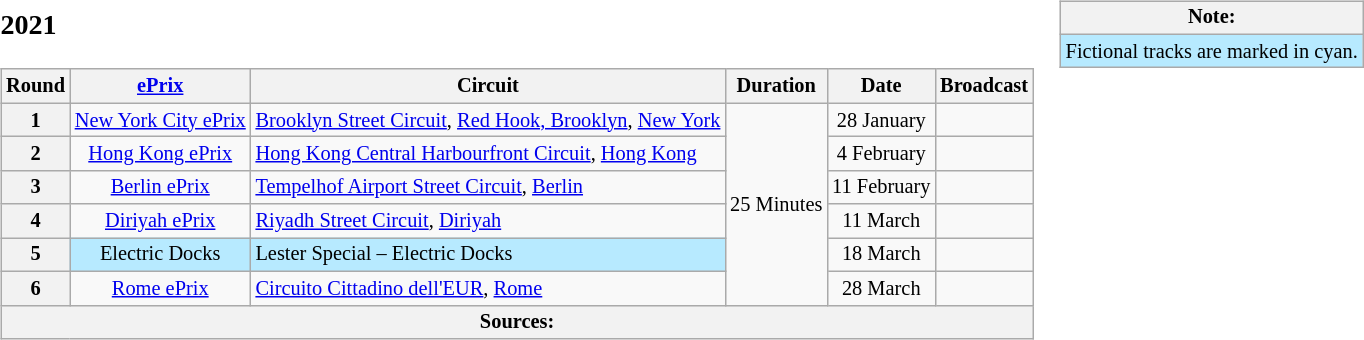<table>
<tr>
<td><br><h3>2021</h3><table class="wikitable" style="font-size: 85%;">
<tr>
<th>Round</th>
<th><a href='#'>ePrix</a></th>
<th>Circuit</th>
<th>Duration</th>
<th>Date</th>
<th>Broadcast</th>
</tr>
<tr>
<th>1</th>
<td style="text-align:center"><a href='#'>New York City ePrix</a></td>
<td> <a href='#'>Brooklyn Street Circuit</a>, <a href='#'>Red Hook, Brooklyn</a>, <a href='#'>New York</a></td>
<td rowspan="6" style="text-align:center">25 Minutes</td>
<td style="text-align:center">28 January</td>
<td></td>
</tr>
<tr>
<th>2</th>
<td style="text-align:center"><a href='#'>Hong Kong ePrix</a></td>
<td> <a href='#'>Hong Kong Central Harbourfront Circuit</a>, <a href='#'>Hong Kong</a></td>
<td style="text-align:center">4 February</td>
<td></td>
</tr>
<tr>
<th>3</th>
<td style="text-align:center"><a href='#'>Berlin ePrix</a></td>
<td> <a href='#'>Tempelhof Airport Street Circuit</a>, <a href='#'>Berlin</a></td>
<td style="text-align:center">11 February</td>
<td></td>
</tr>
<tr>
<th>4</th>
<td style="text-align:center"><a href='#'>Diriyah ePrix</a></td>
<td> <a href='#'>Riyadh Street Circuit</a>, <a href='#'>Diriyah</a></td>
<td style="text-align:center">11 March</td>
<td></td>
</tr>
<tr>
<th>5</th>
<td style="background: #B7EAFF; text-align:center">Electric Docks</td>
<td style="background: #B7EAFF"> Lester Special – Electric Docks</td>
<td style="text-align:center">18 March</td>
<td></td>
</tr>
<tr>
<th>6</th>
<td style="text-align:center"><a href='#'>Rome ePrix</a></td>
<td> <a href='#'>Circuito Cittadino dell'EUR</a>, <a href='#'>Rome</a></td>
<td style="text-align:center">28 March</td>
<td></td>
</tr>
<tr>
<th colspan="6"><strong>Sources:</strong></th>
</tr>
</table>
</td>
<td valign="top"><br><table class="wikitable" style="font-size: 85%;">
<tr>
<th>Note:</th>
</tr>
<tr style="background: #B7EAFF">
<td>Fictional tracks are marked in cyan.</td>
</tr>
</table>
</td>
</tr>
</table>
